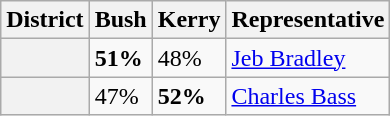<table class=wikitable>
<tr>
<th>District</th>
<th>Bush</th>
<th>Kerry</th>
<th>Representative</th>
</tr>
<tr align-center>
<th></th>
<td><strong>51%</strong></td>
<td>48%</td>
<td><a href='#'>Jeb Bradley</a></td>
</tr>
<tr>
<th></th>
<td>47%</td>
<td><strong>52%</strong></td>
<td><a href='#'>Charles Bass</a></td>
</tr>
</table>
